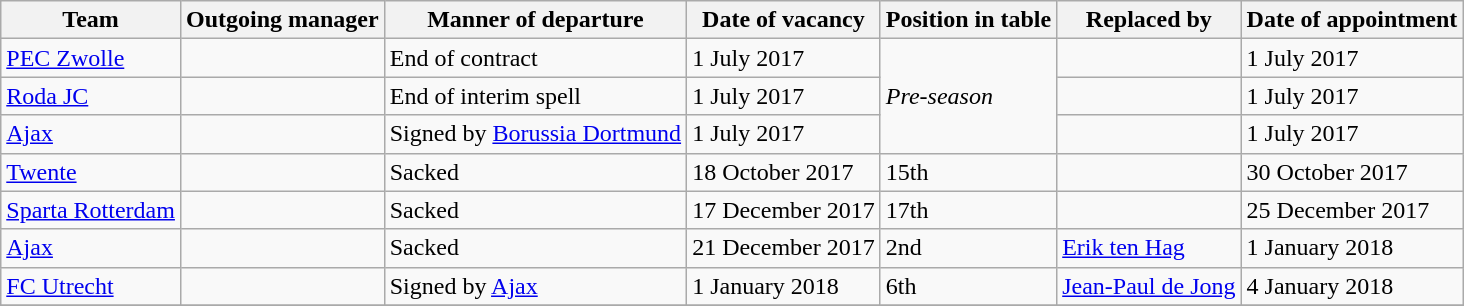<table class="wikitable sortable">
<tr>
<th>Team</th>
<th>Outgoing manager</th>
<th>Manner of departure</th>
<th>Date of vacancy</th>
<th>Position in table</th>
<th>Replaced by</th>
<th>Date of appointment</th>
</tr>
<tr>
<td><a href='#'>PEC Zwolle</a></td>
<td> </td>
<td>End of contract</td>
<td>1 July 2017</td>
<td rowspan="3"><em>Pre-season</em></td>
<td> </td>
<td>1 July 2017</td>
</tr>
<tr>
<td><a href='#'>Roda JC</a></td>
<td> </td>
<td>End of interim spell</td>
<td>1 July 2017</td>
<td> </td>
<td>1 July 2017</td>
</tr>
<tr>
<td><a href='#'>Ajax</a></td>
<td> </td>
<td>Signed by <a href='#'>Borussia Dortmund</a></td>
<td>1 July 2017</td>
<td> </td>
<td>1 July 2017</td>
</tr>
<tr>
<td><a href='#'>Twente</a></td>
<td> </td>
<td>Sacked</td>
<td>18 October 2017 </td>
<td>15th</td>
<td> </td>
<td>30 October 2017</td>
</tr>
<tr>
<td><a href='#'>Sparta Rotterdam</a></td>
<td> </td>
<td>Sacked</td>
<td>17 December 2017 </td>
<td>17th</td>
<td> </td>
<td>25 December 2017</td>
</tr>
<tr>
<td><a href='#'>Ajax</a></td>
<td> </td>
<td>Sacked</td>
<td>21 December 2017</td>
<td>2nd</td>
<td> <a href='#'>Erik ten Hag</a></td>
<td>1 January 2018</td>
</tr>
<tr>
<td><a href='#'>FC Utrecht</a></td>
<td> </td>
<td>Signed by <a href='#'>Ajax</a></td>
<td>1 January 2018</td>
<td>6th</td>
<td> <a href='#'>Jean-Paul de Jong</a></td>
<td>4 January 2018</td>
</tr>
<tr>
</tr>
</table>
